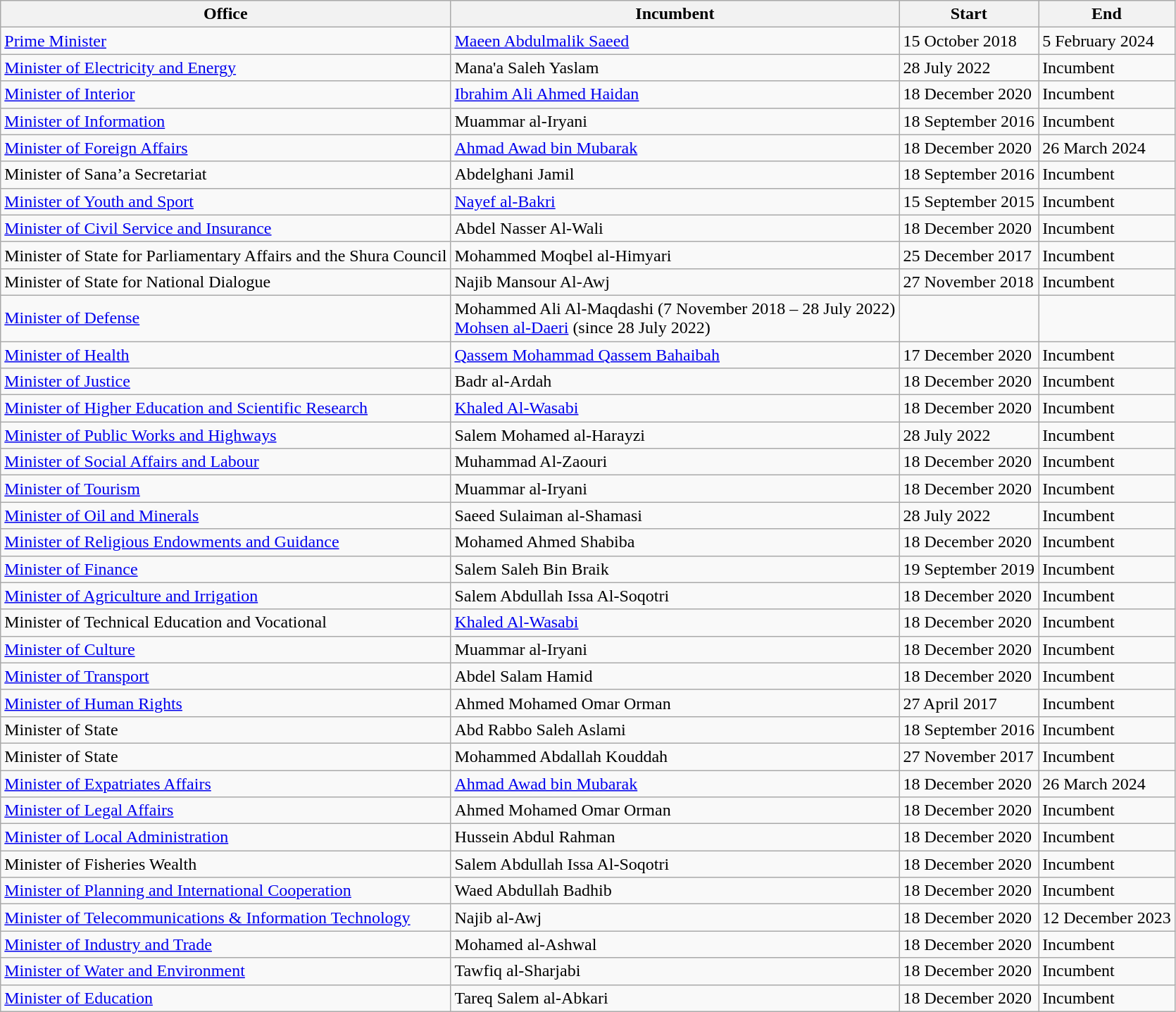<table class="wikitable">
<tr>
<th>Office</th>
<th>Incumbent</th>
<th>Start</th>
<th>End</th>
</tr>
<tr>
<td><a href='#'>Prime Minister</a></td>
<td><a href='#'>Maeen Abdulmalik Saeed</a></td>
<td>15 October 2018</td>
<td>5 February 2024</td>
</tr>
<tr>
<td><a href='#'>Minister of Electricity and Energy</a></td>
<td>Mana'a Saleh Yaslam</td>
<td>28 July 2022</td>
<td>Incumbent</td>
</tr>
<tr>
<td><a href='#'>Minister of Interior</a></td>
<td><a href='#'>Ibrahim Ali Ahmed Haidan</a></td>
<td>18 December 2020</td>
<td>Incumbent</td>
</tr>
<tr>
<td><a href='#'>Minister of Information</a></td>
<td>Muammar al-Iryani</td>
<td>18 September 2016</td>
<td>Incumbent</td>
</tr>
<tr>
<td><a href='#'>Minister of Foreign Affairs</a></td>
<td><a href='#'>Ahmad Awad bin Mubarak</a></td>
<td>18 December 2020</td>
<td>26 March 2024</td>
</tr>
<tr>
<td>Minister of Sana’a Secretariat</td>
<td>Abdelghani Jamil</td>
<td>18 September 2016</td>
<td>Incumbent</td>
</tr>
<tr>
<td><a href='#'>Minister of Youth and Sport</a></td>
<td><a href='#'>Nayef al-Bakri</a></td>
<td>15 September 2015</td>
<td>Incumbent</td>
</tr>
<tr>
<td><a href='#'>Minister of Civil Service and Insurance</a></td>
<td>Abdel Nasser Al-Wali</td>
<td>18 December 2020</td>
<td>Incumbent</td>
</tr>
<tr>
<td>Minister of State for Parliamentary Affairs and the Shura Council</td>
<td>Mohammed Moqbel al-Himyari</td>
<td>25 December 2017</td>
<td>Incumbent</td>
</tr>
<tr>
<td>Minister of State for National Dialogue</td>
<td>Najib Mansour Al-Awj</td>
<td>27 November 2018</td>
<td>Incumbent</td>
</tr>
<tr>
<td><a href='#'>Minister of Defense</a></td>
<td>Mohammed Ali Al-Maqdashi (7 November 2018 – 28 July 2022)<br><a href='#'>Mohsen al-Daeri</a> (since 28 July 2022)</td>
<td></td>
<td></td>
</tr>
<tr>
<td><a href='#'>Minister of Health</a></td>
<td><a href='#'>Qassem Mohammad Qassem Bahaibah</a></td>
<td>17 December 2020</td>
<td>Incumbent</td>
</tr>
<tr>
<td><a href='#'>Minister of Justice</a></td>
<td>Badr al-Ardah</td>
<td>18 December 2020</td>
<td>Incumbent</td>
</tr>
<tr>
<td><a href='#'>Minister of Higher Education and Scientific Research</a></td>
<td><a href='#'>Khaled Al-Wasabi</a></td>
<td>18 December 2020</td>
<td>Incumbent</td>
</tr>
<tr>
<td><a href='#'>Minister of Public Works and Highways</a></td>
<td>Salem Mohamed al-Harayzi</td>
<td>28 July 2022</td>
<td>Incumbent</td>
</tr>
<tr>
<td><a href='#'>Minister of Social Affairs and Labour</a></td>
<td>Muhammad Al-Zaouri</td>
<td>18 December 2020</td>
<td>Incumbent</td>
</tr>
<tr>
<td><a href='#'>Minister of Tourism</a></td>
<td>Muammar al-Iryani</td>
<td>18 December 2020</td>
<td>Incumbent</td>
</tr>
<tr>
<td><a href='#'>Minister of Oil and Minerals</a></td>
<td>Saeed Sulaiman al-Shamasi</td>
<td>28 July 2022</td>
<td>Incumbent</td>
</tr>
<tr>
<td><a href='#'>Minister of Religious Endowments and Guidance</a></td>
<td>Mohamed Ahmed Shabiba</td>
<td>18 December 2020</td>
<td>Incumbent</td>
</tr>
<tr>
<td><a href='#'>Minister of Finance</a></td>
<td>Salem Saleh Bin Braik</td>
<td>19 September 2019</td>
<td>Incumbent</td>
</tr>
<tr>
<td><a href='#'>Minister of Agriculture and Irrigation</a></td>
<td>Salem Abdullah Issa Al-Soqotri</td>
<td>18 December 2020</td>
<td>Incumbent</td>
</tr>
<tr>
<td>Minister of Technical Education and Vocational</td>
<td><a href='#'>Khaled Al-Wasabi</a></td>
<td>18 December 2020</td>
<td>Incumbent</td>
</tr>
<tr>
<td><a href='#'>Minister of Culture</a></td>
<td>Muammar al-Iryani</td>
<td>18 December 2020</td>
<td>Incumbent</td>
</tr>
<tr>
<td><a href='#'>Minister of Transport</a></td>
<td>Abdel Salam Hamid</td>
<td>18 December 2020</td>
<td>Incumbent</td>
</tr>
<tr>
<td><a href='#'>Minister of Human Rights</a></td>
<td>Ahmed Mohamed Omar Orman</td>
<td>27 April 2017</td>
<td>Incumbent</td>
</tr>
<tr>
<td>Minister of State</td>
<td>Abd Rabbo Saleh Aslami</td>
<td>18 September 2016</td>
<td>Incumbent</td>
</tr>
<tr>
<td>Minister of State</td>
<td>Mohammed Abdallah Kouddah</td>
<td>27 November 2017</td>
<td>Incumbent</td>
</tr>
<tr>
<td><a href='#'>Minister of Expatriates Affairs</a></td>
<td><a href='#'>Ahmad Awad bin Mubarak</a></td>
<td>18 December 2020</td>
<td>26 March 2024</td>
</tr>
<tr>
<td><a href='#'>Minister of Legal Affairs</a></td>
<td>Ahmed Mohamed Omar Orman</td>
<td>18 December 2020</td>
<td>Incumbent</td>
</tr>
<tr>
<td><a href='#'>Minister of Local Administration</a></td>
<td>Hussein Abdul Rahman</td>
<td>18 December 2020</td>
<td>Incumbent</td>
</tr>
<tr>
<td>Minister of Fisheries Wealth</td>
<td>Salem Abdullah Issa Al-Soqotri</td>
<td>18 December 2020</td>
<td>Incumbent</td>
</tr>
<tr>
<td><a href='#'>Minister of Planning and International Cooperation</a></td>
<td>Waed Abdullah Badhib</td>
<td>18 December 2020</td>
<td>Incumbent</td>
</tr>
<tr>
<td><a href='#'>Minister of Telecommunications & Information Technology</a></td>
<td>Najib al-Awj</td>
<td>18 December 2020</td>
<td>12 December 2023</td>
</tr>
<tr>
<td><a href='#'>Minister of Industry and Trade</a></td>
<td>Mohamed al-Ashwal</td>
<td>18 December 2020</td>
<td>Incumbent</td>
</tr>
<tr>
<td><a href='#'>Minister of Water and Environment</a></td>
<td>Tawfiq al-Sharjabi</td>
<td>18 December 2020</td>
<td>Incumbent</td>
</tr>
<tr>
<td><a href='#'>Minister of Education</a></td>
<td>Tareq Salem al-Abkari</td>
<td>18 December 2020</td>
<td>Incumbent</td>
</tr>
</table>
